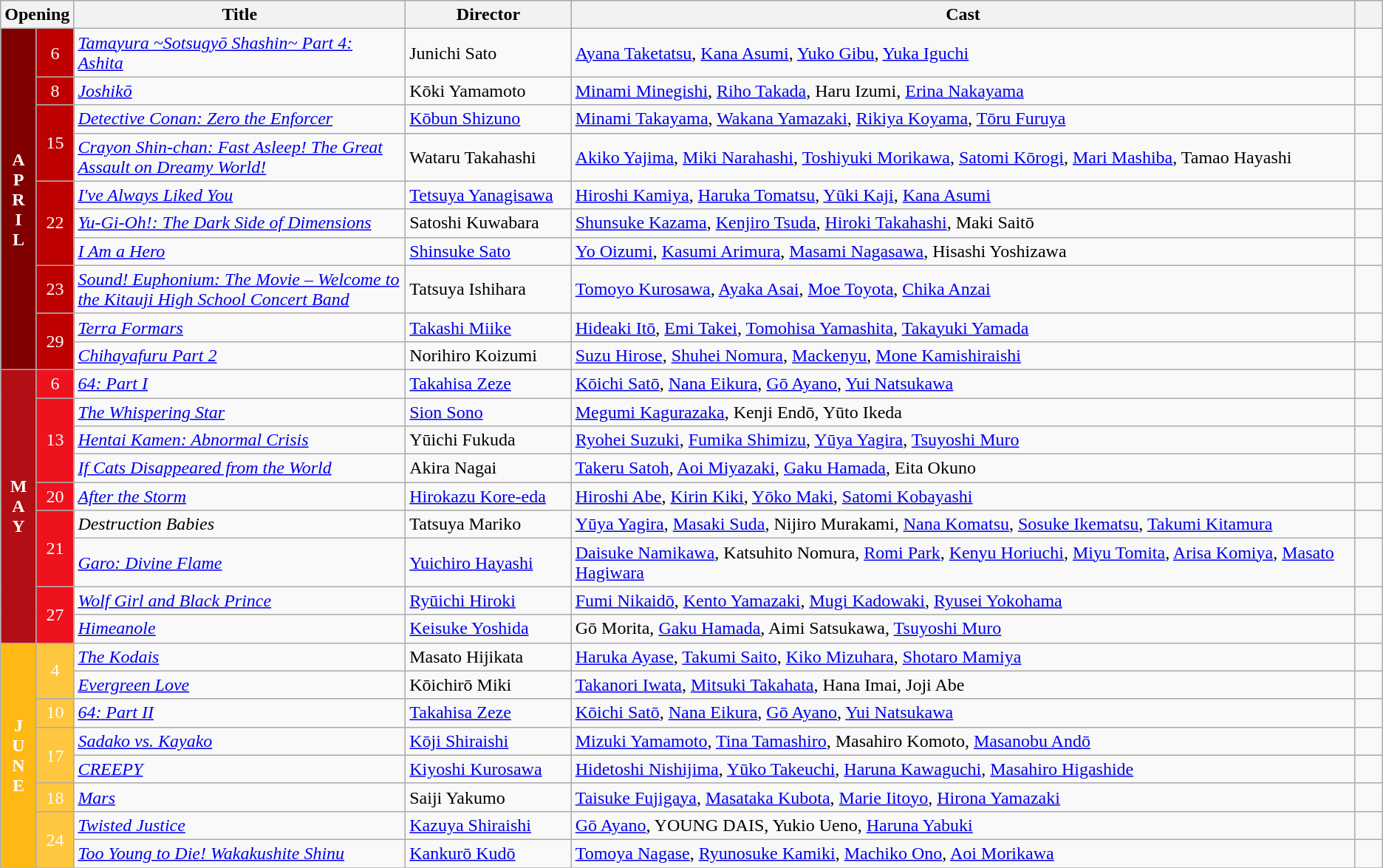<table class="wikitable">
<tr style="background:#b0e0e6; text-align:center;">
<th colspan="2">Opening</th>
<th style="width:24%;">Title</th>
<th style="width:12%">Director</th>
<th>Cast</th>
<th style="width:2%;"></th>
</tr>
<tr>
<th rowspan="10" style="text-align:center; background:#800000; color:white;">A<br>P<br>R<br>I<br>L</th>
<td rowspan="1" style="text-align:center; background:#BF0000; color:white;">6</td>
<td><em><a href='#'>Tamayura ~Sotsugyō Shashin~ Part 4: Ashita</a></em></td>
<td>Junichi Sato</td>
<td><a href='#'>Ayana Taketatsu</a>, <a href='#'>Kana Asumi</a>, <a href='#'>Yuko Gibu</a>, <a href='#'>Yuka Iguchi</a></td>
<td></td>
</tr>
<tr>
<td rowspan="1" style="text-align:center; background:#BF0000; color:white;">8</td>
<td><em><a href='#'>Joshikō</a></em></td>
<td>Kōki Yamamoto</td>
<td><a href='#'>Minami Minegishi</a>, <a href='#'>Riho Takada</a>, Haru Izumi, <a href='#'>Erina Nakayama</a></td>
<td></td>
</tr>
<tr>
<td rowspan="2" style="text-align:center; background:#BF0000; color:white;">15</td>
<td><em><a href='#'>Detective Conan: Zero the Enforcer</a></em></td>
<td><a href='#'>Kōbun Shizuno</a></td>
<td><a href='#'>Minami Takayama</a>, <a href='#'>Wakana Yamazaki</a>, <a href='#'>Rikiya Koyama</a>, <a href='#'>Tōru Furuya</a></td>
<td></td>
</tr>
<tr>
<td><em><a href='#'>Crayon Shin-chan: Fast Asleep! The Great Assault on Dreamy World!</a></em></td>
<td>Wataru Takahashi</td>
<td><a href='#'>Akiko Yajima</a>, <a href='#'>Miki Narahashi</a>, <a href='#'>Toshiyuki Morikawa</a>, <a href='#'>Satomi Kōrogi</a>, <a href='#'>Mari Mashiba</a>, Tamao Hayashi</td>
<td></td>
</tr>
<tr>
<td rowspan="3" style="text-align:center; background:#BF0000; color:white;">22</td>
<td><em><a href='#'>I've Always Liked You</a></em></td>
<td><a href='#'>Tetsuya Yanagisawa</a></td>
<td><a href='#'>Hiroshi Kamiya</a>, <a href='#'>Haruka Tomatsu</a>, <a href='#'>Yūki Kaji</a>, <a href='#'>Kana Asumi</a></td>
<td></td>
</tr>
<tr>
<td><em><a href='#'>Yu-Gi-Oh!: The Dark Side of Dimensions</a></em></td>
<td>Satoshi Kuwabara</td>
<td><a href='#'>Shunsuke Kazama</a>, <a href='#'>Kenjiro Tsuda</a>, <a href='#'>Hiroki Takahashi</a>, Maki Saitō</td>
<td></td>
</tr>
<tr>
<td><em><a href='#'>I Am a Hero</a></em></td>
<td><a href='#'>Shinsuke Sato</a></td>
<td><a href='#'>Yo Oizumi</a>, <a href='#'>Kasumi Arimura</a>, <a href='#'>Masami Nagasawa</a>, Hisashi Yoshizawa</td>
<td></td>
</tr>
<tr>
<td rowspan="1" style="text-align:center; background:#BF0000; color:white;">23</td>
<td><em><a href='#'>Sound! Euphonium: The Movie – Welcome to the Kitauji High School Concert Band</a></em></td>
<td>Tatsuya Ishihara</td>
<td><a href='#'>Tomoyo Kurosawa</a>, <a href='#'>Ayaka Asai</a>, <a href='#'>Moe Toyota</a>, <a href='#'>Chika Anzai</a></td>
<td></td>
</tr>
<tr>
<td rowspan="2" style="text-align:center; background:#BF0000; color:white;">29</td>
<td><em><a href='#'>Terra Formars</a></em></td>
<td><a href='#'>Takashi Miike</a></td>
<td><a href='#'>Hideaki Itō</a>, <a href='#'>Emi Takei</a>, <a href='#'>Tomohisa Yamashita</a>, <a href='#'>Takayuki Yamada</a></td>
<td></td>
</tr>
<tr>
<td><em><a href='#'>Chihayafuru Part 2</a></em></td>
<td>Norihiro Koizumi</td>
<td><a href='#'>Suzu Hirose</a>, <a href='#'>Shuhei Nomura</a>, <a href='#'>Mackenyu</a>, <a href='#'>Mone Kamishiraishi</a></td>
<td></td>
</tr>
<tr>
<th rowspan="9" style="text-align:center; background:#B10E16; color:white;">M<br>A<br>Y</th>
<td rowspan="1" style="text-align:center; background:#ED121D; color:white;">6</td>
<td><em><a href='#'>64: Part I</a></em></td>
<td><a href='#'>Takahisa Zeze</a></td>
<td><a href='#'>Kōichi Satō</a>, <a href='#'>Nana Eikura</a>, <a href='#'>Gō Ayano</a>, <a href='#'>Yui Natsukawa</a></td>
<td></td>
</tr>
<tr>
<td rowspan="3" style="text-align:center; background:#ED121D; color:white;">13</td>
<td><em><a href='#'>The Whispering Star</a></em></td>
<td><a href='#'>Sion Sono</a></td>
<td><a href='#'>Megumi Kagurazaka</a>, Kenji Endō, Yūto Ikeda</td>
<td></td>
</tr>
<tr>
<td><em><a href='#'>Hentai Kamen: Abnormal Crisis</a></em></td>
<td>Yūichi Fukuda</td>
<td><a href='#'>Ryohei Suzuki</a>, <a href='#'>Fumika Shimizu</a>, <a href='#'>Yūya Yagira</a>, <a href='#'>Tsuyoshi Muro</a></td>
<td></td>
</tr>
<tr>
<td><em><a href='#'>If Cats Disappeared from the World</a></em></td>
<td>Akira Nagai</td>
<td><a href='#'>Takeru Satoh</a>, <a href='#'>Aoi Miyazaki</a>, <a href='#'>Gaku Hamada</a>, Eita Okuno</td>
<td></td>
</tr>
<tr>
<td rowspan="1" style="text-align:center; background:#ED121D; color:white;">20</td>
<td><em><a href='#'>After the Storm</a></em></td>
<td><a href='#'>Hirokazu Kore-eda</a></td>
<td><a href='#'>Hiroshi Abe</a>, <a href='#'>Kirin Kiki</a>, <a href='#'>Yōko Maki</a>, <a href='#'>Satomi Kobayashi</a></td>
<td></td>
</tr>
<tr>
<td rowspan="2" style="text-align:center; background:#ED121D; color:white;">21</td>
<td><em>Destruction Babies</em></td>
<td>Tatsuya Mariko</td>
<td><a href='#'>Yūya Yagira</a>, <a href='#'>Masaki Suda</a>, Nijiro Murakami, <a href='#'>Nana Komatsu</a>, <a href='#'>Sosuke Ikematsu</a>, <a href='#'>Takumi Kitamura</a></td>
<td></td>
</tr>
<tr>
<td><em><a href='#'>Garo: Divine Flame</a></em></td>
<td><a href='#'>Yuichiro Hayashi</a></td>
<td><a href='#'>Daisuke Namikawa</a>, Katsuhito Nomura, <a href='#'>Romi Park</a>, <a href='#'>Kenyu Horiuchi</a>, <a href='#'>Miyu Tomita</a>, <a href='#'>Arisa Komiya</a>, <a href='#'>Masato Hagiwara</a></td>
<td></td>
</tr>
<tr>
<td rowspan="2" style="text-align:center; background:#ED121D; color:white;">27</td>
<td><em><a href='#'>Wolf Girl and Black Prince</a></em></td>
<td><a href='#'>Ryūichi Hiroki</a></td>
<td><a href='#'>Fumi Nikaidō</a>, <a href='#'>Kento Yamazaki</a>, <a href='#'>Mugi Kadowaki</a>, <a href='#'>Ryusei Yokohama</a></td>
<td></td>
</tr>
<tr>
<td><em><a href='#'>Himeanole</a></em></td>
<td><a href='#'>Keisuke Yoshida</a></td>
<td>Gō Morita, <a href='#'>Gaku Hamada</a>, Aimi Satsukawa, <a href='#'>Tsuyoshi Muro</a></td>
<td></td>
</tr>
<tr>
<th rowspan="8" style="text-align:center; background:#FFB915; color:white;">J<br>U<br>N<br>E</th>
<td rowspan="2" style="text-align:center; background:#FFC640; color:white;">4</td>
<td><em><a href='#'>The Kodais</a></em></td>
<td>Masato Hijikata</td>
<td><a href='#'>Haruka Ayase</a>, <a href='#'>Takumi Saito</a>, <a href='#'>Kiko Mizuhara</a>, <a href='#'>Shotaro Mamiya</a></td>
<td></td>
</tr>
<tr>
<td><em><a href='#'>Evergreen Love</a></em></td>
<td>Kōichirō Miki</td>
<td><a href='#'>Takanori Iwata</a>, <a href='#'>Mitsuki Takahata</a>, Hana Imai, Joji Abe</td>
<td></td>
</tr>
<tr>
<td rowspan="1" style="text-align:center; background:#FFC640; color:white;">10</td>
<td><em><a href='#'>64: Part II</a></em></td>
<td><a href='#'>Takahisa Zeze</a></td>
<td><a href='#'>Kōichi Satō</a>, <a href='#'>Nana Eikura</a>, <a href='#'>Gō Ayano</a>, <a href='#'>Yui Natsukawa</a></td>
<td></td>
</tr>
<tr>
<td rowspan="2" style="text-align:center; background:#FFC640; color:white;">17</td>
<td><em><a href='#'>Sadako vs. Kayako</a></em></td>
<td><a href='#'>Kōji Shiraishi</a></td>
<td><a href='#'>Mizuki Yamamoto</a>, <a href='#'>Tina Tamashiro</a>, Masahiro Komoto, <a href='#'>Masanobu Andō</a></td>
<td></td>
</tr>
<tr>
<td><em><a href='#'>CREEPY</a></em></td>
<td><a href='#'>Kiyoshi Kurosawa</a></td>
<td><a href='#'>Hidetoshi Nishijima</a>, <a href='#'>Yūko Takeuchi</a>, <a href='#'>Haruna Kawaguchi</a>, <a href='#'>Masahiro Higashide</a></td>
<td></td>
</tr>
<tr>
<td rowspan="1" style="text-align:center; background:#FFC640; color:white;">18</td>
<td><em><a href='#'>Mars</a></em></td>
<td>Saiji Yakumo</td>
<td><a href='#'>Taisuke Fujigaya</a>, <a href='#'>Masataka Kubota</a>, <a href='#'>Marie Iitoyo</a>, <a href='#'>Hirona Yamazaki</a></td>
<td></td>
</tr>
<tr>
<td rowspan="2" style="text-align:center; background:#FFC640; color:white;">24</td>
<td><em><a href='#'>Twisted Justice</a></em></td>
<td><a href='#'>Kazuya Shiraishi</a></td>
<td><a href='#'>Gō Ayano</a>, YOUNG DAIS, Yukio Ueno, <a href='#'>Haruna Yabuki</a></td>
<td></td>
</tr>
<tr>
<td><em><a href='#'>Too Young to Die! Wakakushite Shinu</a></em></td>
<td><a href='#'>Kankurō Kudō</a></td>
<td><a href='#'>Tomoya Nagase</a>, <a href='#'>Ryunosuke Kamiki</a>, <a href='#'>Machiko Ono</a>, <a href='#'>Aoi Morikawa</a></td>
<td></td>
</tr>
<tr>
</tr>
</table>
